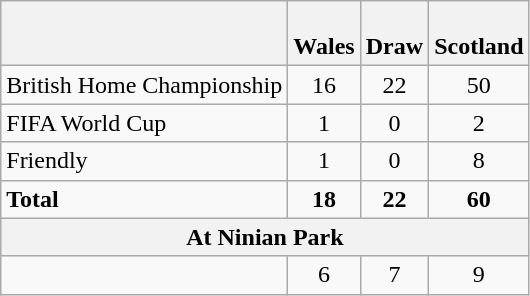<table class="wikitable">
<tr>
<th></th>
<th><br>Wales</th>
<th><br>Draw</th>
<th><br>Scotland</th>
</tr>
<tr>
<td>British Home Championship</td>
<td align=center>16</td>
<td align=center>22</td>
<td align=center>50</td>
</tr>
<tr>
<td>FIFA World Cup</td>
<td align=center>1</td>
<td align=center>0</td>
<td align=center>2</td>
</tr>
<tr>
<td>Friendly</td>
<td align=center>1</td>
<td align=center>0</td>
<td align=center>8</td>
</tr>
<tr>
<td><strong>Total</strong></td>
<td align=center><strong>18</strong></td>
<td align=center><strong>22</strong></td>
<td align=center><strong>60</strong></td>
</tr>
<tr>
<th colspan=4>At Ninian Park</th>
</tr>
<tr>
<td></td>
<td align=center>6</td>
<td align=center>7</td>
<td align=center>9</td>
</tr>
</table>
